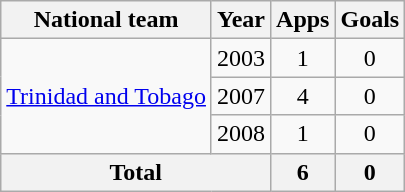<table class="wikitable" style="text-align:center">
<tr>
<th>National team</th>
<th>Year</th>
<th>Apps</th>
<th>Goals</th>
</tr>
<tr>
<td rowspan="3"><a href='#'>Trinidad and Tobago</a></td>
<td>2003</td>
<td>1</td>
<td>0</td>
</tr>
<tr>
<td>2007</td>
<td>4</td>
<td>0</td>
</tr>
<tr>
<td>2008</td>
<td>1</td>
<td>0</td>
</tr>
<tr>
<th colspan=2>Total</th>
<th>6</th>
<th>0</th>
</tr>
</table>
